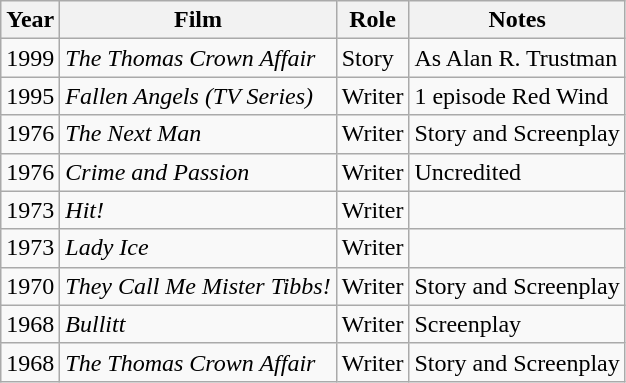<table class="wikitable">
<tr>
<th>Year</th>
<th>Film</th>
<th>Role</th>
<th>Notes</th>
</tr>
<tr>
<td>1999</td>
<td><em>The Thomas Crown Affair</em></td>
<td>Story</td>
<td>As Alan R. Trustman</td>
</tr>
<tr>
<td>1995</td>
<td><em>Fallen Angels (TV Series)</em></td>
<td>Writer</td>
<td>1 episode Red Wind</td>
</tr>
<tr>
<td>1976</td>
<td><em>The Next Man</em></td>
<td>Writer</td>
<td>Story and Screenplay</td>
</tr>
<tr>
<td>1976</td>
<td><em>Crime and Passion</em></td>
<td>Writer</td>
<td>Uncredited</td>
</tr>
<tr>
<td>1973</td>
<td><em>Hit!</em></td>
<td>Writer</td>
<td></td>
</tr>
<tr>
<td>1973</td>
<td><em>Lady Ice</em></td>
<td>Writer</td>
<td></td>
</tr>
<tr>
<td>1970</td>
<td><em>They Call Me Mister Tibbs!</em></td>
<td>Writer</td>
<td>Story and Screenplay</td>
</tr>
<tr>
<td>1968</td>
<td><em>Bullitt</em></td>
<td>Writer</td>
<td>Screenplay</td>
</tr>
<tr>
<td>1968</td>
<td><em>The Thomas Crown Affair</em></td>
<td>Writer</td>
<td>Story and Screenplay</td>
</tr>
</table>
